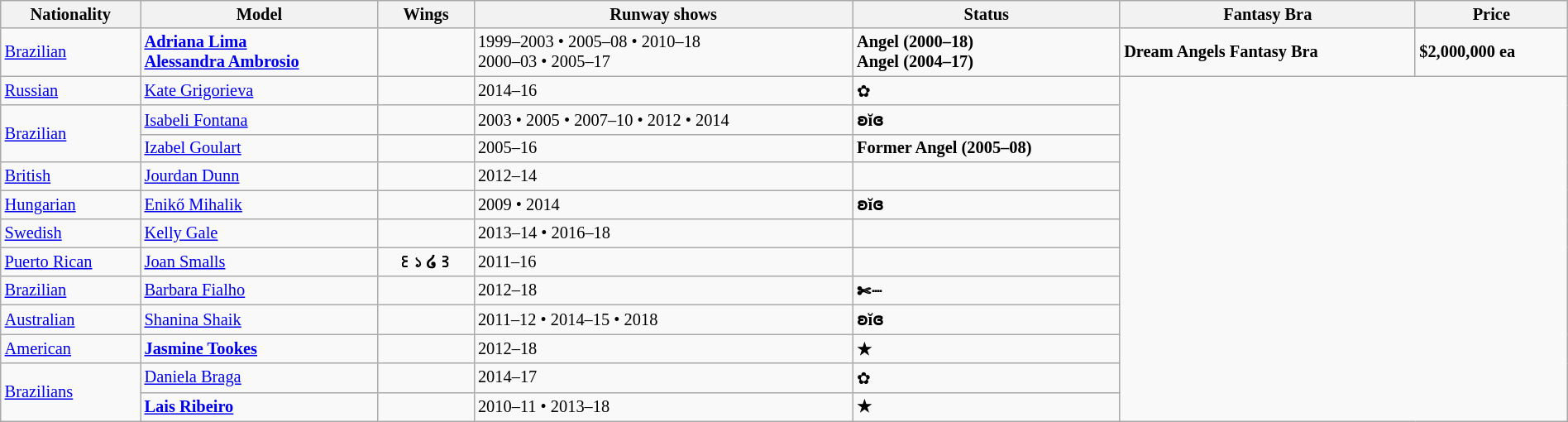<table class="sortable wikitable"  style="font-size:85%; width:100%;">
<tr>
<th style="text-align:center;">Nationality</th>
<th style="text-align:center;">Model</th>
<th style="text-align:center;">Wings</th>
<th style="text-align:center;">Runway shows</th>
<th style="text-align:center;">Status</th>
<th>Fantasy Bra</th>
<th>Price</th>
</tr>
<tr>
<td> <a href='#'>Brazilian</a></td>
<td><strong><a href='#'>Adriana Lima</a><br><a href='#'>Alessandra Ambrosio</a></strong></td>
<td></td>
<td>1999–2003 • 2005–08 • 2010–18 <br> 2000–03 • 2005–17</td>
<td><strong> Angel (2000–18)<br> Angel (2004–17)</strong></td>
<td><strong>Dream Angels Fantasy Bra</strong></td>
<td><strong>$2,000,000 ea</strong></td>
</tr>
<tr>
<td> <a href='#'>Russian</a></td>
<td><a href='#'>Kate Grigorieva</a></td>
<td></td>
<td>2014–16</td>
<td>✿</td>
<td colspan="2" rowspan="12"></td>
</tr>
<tr>
<td rowspan="2"> <a href='#'>Brazilian</a></td>
<td><a href='#'>Isabeli Fontana</a></td>
<td></td>
<td>2003 • 2005 • 2007–10 • 2012 • 2014</td>
<td><strong>ʚĭɞ</strong></td>
</tr>
<tr>
<td><a href='#'>Izabel Goulart</a></td>
<td></td>
<td>2005–16</td>
<td><strong>Former  Angel (2005–08)</strong></td>
</tr>
<tr>
<td> <a href='#'>British</a></td>
<td><a href='#'>Jourdan Dunn</a></td>
<td></td>
<td>2012–14</td>
<td></td>
</tr>
<tr>
<td> <a href='#'>Hungarian</a></td>
<td><a href='#'>Enikő Mihalik</a></td>
<td></td>
<td>2009 • 2014</td>
<td><strong>ʚĭɞ</strong></td>
</tr>
<tr>
<td> <a href='#'>Swedish</a></td>
<td><a href='#'>Kelly Gale</a></td>
<td></td>
<td>2013–14 • 2016–18</td>
<td></td>
</tr>
<tr>
<td> <a href='#'>Puerto Rican</a></td>
<td><a href='#'>Joan Smalls</a></td>
<td align="center"><strong>꒰১ ໒꒱</strong></td>
<td>2011–16</td>
<td></td>
</tr>
<tr>
<td> <a href='#'>Brazilian</a></td>
<td><a href='#'>Barbara Fialho</a></td>
<td></td>
<td>2012–18</td>
<td><strong>✄┈</strong></td>
</tr>
<tr>
<td> <a href='#'>Australian</a></td>
<td><a href='#'>Shanina Shaik</a></td>
<td></td>
<td>2011–12 • 2014–15 • 2018</td>
<td><strong>ʚĭɞ</strong></td>
</tr>
<tr>
<td> <a href='#'>American</a></td>
<td><strong><a href='#'>Jasmine Tookes</a></strong></td>
<td></td>
<td>2012–18</td>
<td><strong>★</strong></td>
</tr>
<tr>
<td rowspan="2"> <a href='#'>Brazilians</a></td>
<td><a href='#'>Daniela Braga</a></td>
<td></td>
<td>2014–17</td>
<td>✿</td>
</tr>
<tr>
<td><strong><a href='#'>Lais Ribeiro</a></strong></td>
<td></td>
<td>2010–11 • 2013–18</td>
<td><strong>★</strong></td>
</tr>
</table>
